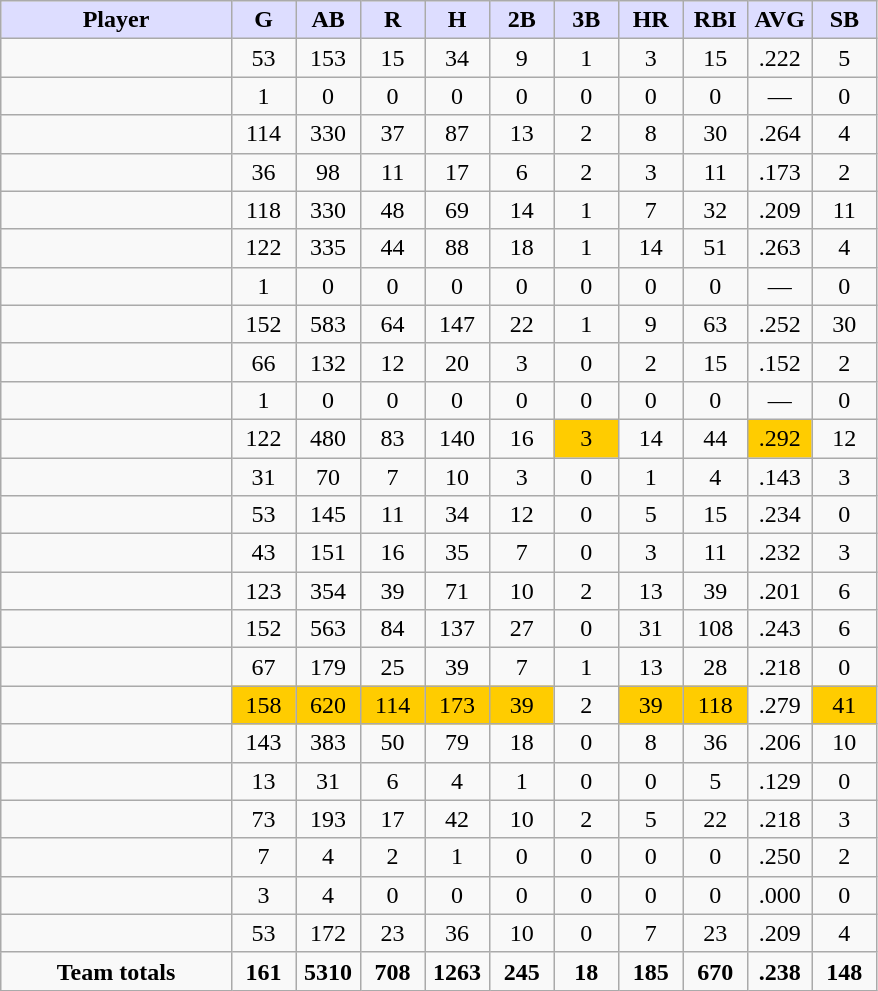<table class="wikitable" style="text-align:center;">
<tr>
<th style="background:#ddf; width:25%;"><strong>Player</strong></th>
<th style="background:#ddf; width:7%;"><strong>G</strong></th>
<th style="background:#ddf; width:7%;"><strong>AB</strong></th>
<th style="background:#ddf; width:7%;"><strong>R</strong></th>
<th style="background:#ddf; width:7%;"><strong>H</strong></th>
<th style="background:#ddf; width:7%;"><strong>2B</strong></th>
<th style="background:#ddf; width:7%;"><strong>3B</strong></th>
<th style="background:#ddf; width:7%;"><strong>HR</strong></th>
<th style="background:#ddf; width:7%;"><strong>RBI</strong></th>
<th style="background:#ddf; width:7%;"><strong>AVG</strong></th>
<th style="background:#ddf; width:7%;"><strong>SB</strong></th>
</tr>
<tr>
<td align=left></td>
<td>53</td>
<td>153</td>
<td>15</td>
<td>34</td>
<td>9</td>
<td>1</td>
<td>3</td>
<td>15</td>
<td>.222</td>
<td>5</td>
</tr>
<tr>
<td align=left></td>
<td>1</td>
<td>0</td>
<td>0</td>
<td>0</td>
<td>0</td>
<td>0</td>
<td>0</td>
<td>0</td>
<td>—</td>
<td>0</td>
</tr>
<tr>
<td align=left></td>
<td>114</td>
<td>330</td>
<td>37</td>
<td>87</td>
<td>13</td>
<td>2</td>
<td>8</td>
<td>30</td>
<td>.264</td>
<td>4</td>
</tr>
<tr>
<td align=left></td>
<td>36</td>
<td>98</td>
<td>11</td>
<td>17</td>
<td>6</td>
<td>2</td>
<td>3</td>
<td>11</td>
<td>.173</td>
<td>2</td>
</tr>
<tr>
<td align=left></td>
<td>118</td>
<td>330</td>
<td>48</td>
<td>69</td>
<td>14</td>
<td>1</td>
<td>7</td>
<td>32</td>
<td>.209</td>
<td>11</td>
</tr>
<tr>
<td align=left></td>
<td>122</td>
<td>335</td>
<td>44</td>
<td>88</td>
<td>18</td>
<td>1</td>
<td>14</td>
<td>51</td>
<td>.263</td>
<td>4</td>
</tr>
<tr>
<td align=left></td>
<td>1</td>
<td>0</td>
<td>0</td>
<td>0</td>
<td>0</td>
<td>0</td>
<td>0</td>
<td>0</td>
<td>—</td>
<td>0</td>
</tr>
<tr>
<td align=left></td>
<td>152</td>
<td>583</td>
<td>64</td>
<td>147</td>
<td>22</td>
<td>1</td>
<td>9</td>
<td>63</td>
<td>.252</td>
<td>30</td>
</tr>
<tr>
<td align=left></td>
<td>66</td>
<td>132</td>
<td>12</td>
<td>20</td>
<td>3</td>
<td>0</td>
<td>2</td>
<td>15</td>
<td>.152</td>
<td>2</td>
</tr>
<tr>
<td align=left></td>
<td>1</td>
<td>0</td>
<td>0</td>
<td>0</td>
<td>0</td>
<td>0</td>
<td>0</td>
<td>0</td>
<td>—</td>
<td>0</td>
</tr>
<tr>
<td align=left></td>
<td>122</td>
<td>480</td>
<td>83</td>
<td>140</td>
<td>16</td>
<td bgcolor=#ffcc00>3</td>
<td>14</td>
<td>44</td>
<td bgcolor=#ffcc00>.292</td>
<td>12</td>
</tr>
<tr>
<td align=left></td>
<td>31</td>
<td>70</td>
<td>7</td>
<td>10</td>
<td>3</td>
<td>0</td>
<td>1</td>
<td>4</td>
<td>.143</td>
<td>3</td>
</tr>
<tr>
<td align=left></td>
<td>53</td>
<td>145</td>
<td>11</td>
<td>34</td>
<td>12</td>
<td>0</td>
<td>5</td>
<td>15</td>
<td>.234</td>
<td>0</td>
</tr>
<tr>
<td align=left></td>
<td>43</td>
<td>151</td>
<td>16</td>
<td>35</td>
<td>7</td>
<td>0</td>
<td>3</td>
<td>11</td>
<td>.232</td>
<td>3</td>
</tr>
<tr>
<td align=left></td>
<td>123</td>
<td>354</td>
<td>39</td>
<td>71</td>
<td>10</td>
<td>2</td>
<td>13</td>
<td>39</td>
<td>.201</td>
<td>6</td>
</tr>
<tr>
<td align=left></td>
<td>152</td>
<td>563</td>
<td>84</td>
<td>137</td>
<td>27</td>
<td>0</td>
<td>31</td>
<td>108</td>
<td>.243</td>
<td>6</td>
</tr>
<tr>
<td align=left></td>
<td>67</td>
<td>179</td>
<td>25</td>
<td>39</td>
<td>7</td>
<td>1</td>
<td>13</td>
<td>28</td>
<td>.218</td>
<td>0</td>
</tr>
<tr>
<td align=left></td>
<td bgcolor=#ffcc00>158</td>
<td bgcolor=#ffcc00>620</td>
<td bgcolor=#ffcc00>114</td>
<td bgcolor=#ffcc00>173</td>
<td bgcolor=#ffcc00>39</td>
<td>2</td>
<td bgcolor=#ffcc00>39</td>
<td bgcolor=#ffcc00>118</td>
<td>.279</td>
<td bgcolor=#ffcc00>41</td>
</tr>
<tr>
<td align=left></td>
<td>143</td>
<td>383</td>
<td>50</td>
<td>79</td>
<td>18</td>
<td>0</td>
<td>8</td>
<td>36</td>
<td>.206</td>
<td>10</td>
</tr>
<tr>
<td align=left></td>
<td>13</td>
<td>31</td>
<td>6</td>
<td>4</td>
<td>1</td>
<td>0</td>
<td>0</td>
<td>5</td>
<td>.129</td>
<td>0</td>
</tr>
<tr>
<td align=left></td>
<td>73</td>
<td>193</td>
<td>17</td>
<td>42</td>
<td>10</td>
<td>2</td>
<td>5</td>
<td>22</td>
<td>.218</td>
<td>3</td>
</tr>
<tr>
<td align=left></td>
<td>7</td>
<td>4</td>
<td>2</td>
<td>1</td>
<td>0</td>
<td>0</td>
<td>0</td>
<td>0</td>
<td>.250</td>
<td>2</td>
</tr>
<tr>
<td align=left></td>
<td>3</td>
<td>4</td>
<td>0</td>
<td>0</td>
<td>0</td>
<td>0</td>
<td>0</td>
<td>0</td>
<td>.000</td>
<td>0</td>
</tr>
<tr>
<td align=left></td>
<td>53</td>
<td>172</td>
<td>23</td>
<td>36</td>
<td>10</td>
<td>0</td>
<td>7</td>
<td>23</td>
<td>.209</td>
<td>4</td>
</tr>
<tr class= "sortbottom">
<td><strong>Team totals</strong></td>
<td><strong>161</strong></td>
<td><strong>5310</strong></td>
<td><strong>708</strong></td>
<td><strong>1263</strong></td>
<td><strong>245</strong></td>
<td><strong>18</strong></td>
<td><strong>185</strong></td>
<td><strong>670</strong></td>
<td><strong>.238</strong></td>
<td><strong>148</strong></td>
</tr>
</table>
